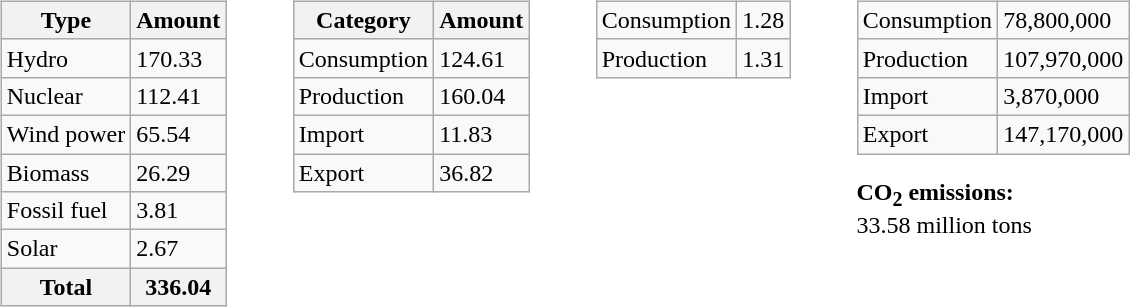<table>
<tr>
<td><br><table class=wikitable>
<tr>
<th>Type</th>
<th>Amount</th>
</tr>
<tr>
<td>Hydro</td>
<td>170.33</td>
</tr>
<tr>
<td>Nuclear</td>
<td>112.41</td>
</tr>
<tr>
<td>Wind power</td>
<td>65.54</td>
</tr>
<tr>
<td>Biomass</td>
<td>26.29</td>
</tr>
<tr>
<td>Fossil fuel</td>
<td>3.81</td>
</tr>
<tr>
<td>Solar</td>
<td>2.67</td>
</tr>
<tr>
<th>Total</th>
<th>336.04</th>
</tr>
</table>
</td>
<td width=15em>     </td>
<td valign=top><br><table class=wikitable>
<tr>
<th>Category</th>
<th>Amount</th>
</tr>
<tr>
<td>Consumption</td>
<td>124.61</td>
</tr>
<tr>
<td>Production</td>
<td>160.04</td>
</tr>
<tr>
<td>Import</td>
<td>11.83</td>
</tr>
<tr>
<td>Export</td>
<td>36.82</td>
</tr>
</table>
</td>
<td width=15em>     </td>
<td valign=top><br><table class=wikitable>
<tr>
<td>Consumption</td>
<td>1.28</td>
</tr>
<tr>
<td>Production</td>
<td>1.31</td>
</tr>
</table>
</td>
<td width=15em>     </td>
<td valign=top><br><table class=wikitable>
<tr>
<td>Consumption</td>
<td>78,800,000</td>
</tr>
<tr>
<td>Production</td>
<td>107,970,000</td>
</tr>
<tr>
<td>Import</td>
<td>3,870,000</td>
</tr>
<tr>
<td>Export</td>
<td>147,170,000</td>
</tr>
</table>
<strong>CO<sub>2</sub> emissions:</strong><br>33.58 million tons</td>
</tr>
</table>
